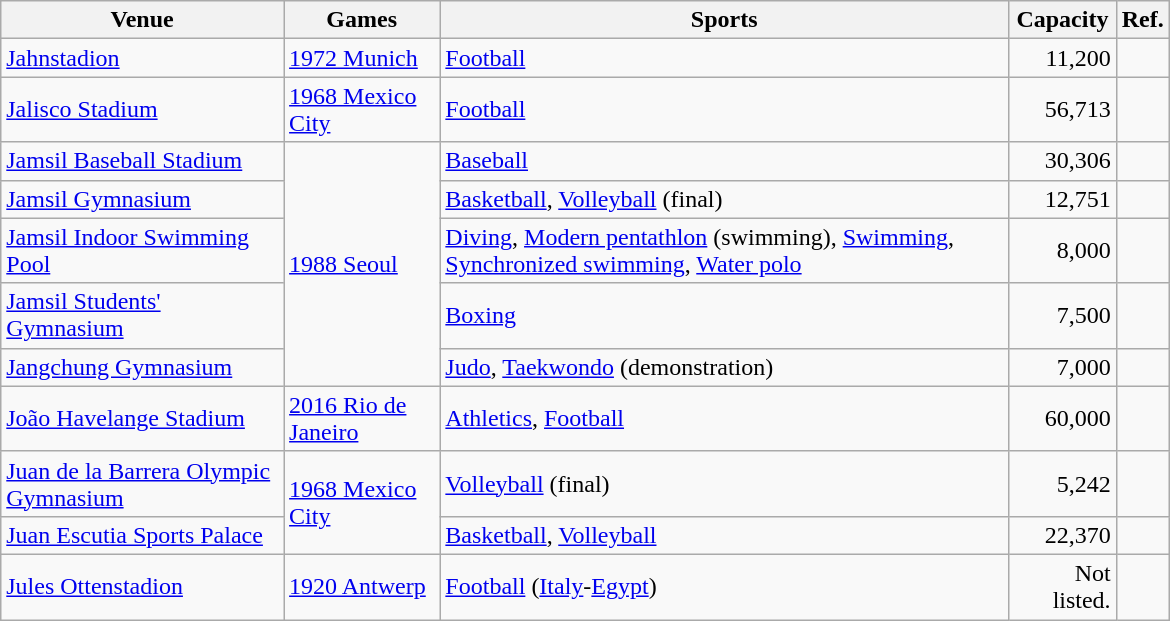<table class="wikitable sortable" width=780px>
<tr>
<th>Venue</th>
<th>Games</th>
<th>Sports</th>
<th>Capacity</th>
<th>Ref.</th>
</tr>
<tr>
<td><a href='#'>Jahnstadion</a></td>
<td><a href='#'>1972 Munich</a></td>
<td><a href='#'>Football</a></td>
<td align="right">11,200</td>
<td align=center></td>
</tr>
<tr>
<td><a href='#'>Jalisco Stadium</a></td>
<td><a href='#'>1968 Mexico City</a></td>
<td><a href='#'>Football</a></td>
<td align="right">56,713</td>
<td align=center></td>
</tr>
<tr>
<td><a href='#'>Jamsil Baseball Stadium</a></td>
<td rowspan="5"><a href='#'>1988 Seoul</a></td>
<td><a href='#'>Baseball</a></td>
<td align="right">30,306</td>
<td align=center></td>
</tr>
<tr>
<td><a href='#'>Jamsil Gymnasium</a></td>
<td><a href='#'>Basketball</a>, <a href='#'>Volleyball</a> (final)</td>
<td align="right">12,751</td>
<td align=center></td>
</tr>
<tr>
<td><a href='#'>Jamsil Indoor Swimming Pool</a></td>
<td><a href='#'>Diving</a>, <a href='#'>Modern pentathlon</a> (swimming), <a href='#'>Swimming</a>, <a href='#'>Synchronized swimming</a>, <a href='#'>Water polo</a></td>
<td align="right">8,000</td>
<td align=center></td>
</tr>
<tr>
<td><a href='#'>Jamsil Students' Gymnasium</a></td>
<td><a href='#'>Boxing</a></td>
<td align="right">7,500</td>
<td align=center></td>
</tr>
<tr>
<td><a href='#'>Jangchung Gymnasium</a></td>
<td><a href='#'>Judo</a>, <a href='#'>Taekwondo</a> (demonstration)</td>
<td align="right">7,000</td>
<td align=center></td>
</tr>
<tr>
<td><a href='#'>João Havelange Stadium</a></td>
<td><a href='#'>2016 Rio de Janeiro</a></td>
<td><a href='#'>Athletics</a>, <a href='#'>Football</a></td>
<td align="right">60,000</td>
<td align="center"></td>
</tr>
<tr>
<td><a href='#'>Juan de la Barrera Olympic Gymnasium</a></td>
<td rowspan="2"><a href='#'>1968 Mexico City</a></td>
<td><a href='#'>Volleyball</a> (final)</td>
<td align="right">5,242</td>
<td align=center></td>
</tr>
<tr>
<td><a href='#'>Juan Escutia Sports Palace</a></td>
<td><a href='#'>Basketball</a>, <a href='#'>Volleyball</a></td>
<td align="right">22,370</td>
<td align=center></td>
</tr>
<tr>
<td><a href='#'>Jules Ottenstadion</a></td>
<td><a href='#'>1920 Antwerp</a></td>
<td><a href='#'>Football</a> (<a href='#'>Italy</a>-<a href='#'>Egypt</a>)</td>
<td align="right">Not listed.</td>
<td align=center></td>
</tr>
</table>
